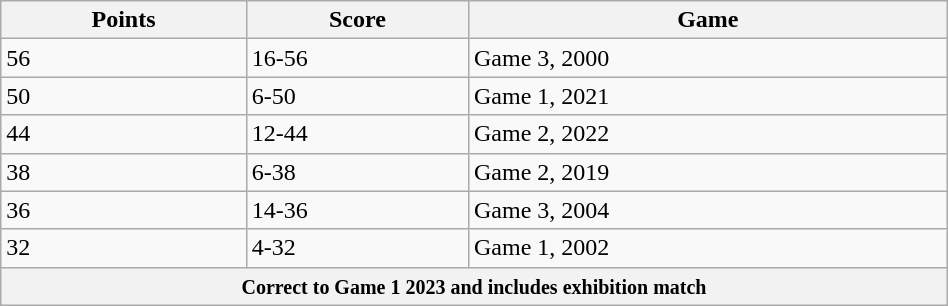<table class="wikitable" width=50%>
<tr>
<th>Points</th>
<th>Score</th>
<th>Game</th>
</tr>
<tr>
<td>56</td>
<td>16-56</td>
<td>Game 3, 2000</td>
</tr>
<tr>
<td>50</td>
<td>6-50</td>
<td>Game 1, 2021</td>
</tr>
<tr>
<td>44</td>
<td>12-44</td>
<td>Game 2, 2022</td>
</tr>
<tr>
<td>38</td>
<td>6-38</td>
<td>Game 2, 2019</td>
</tr>
<tr>
<td>36</td>
<td>14-36</td>
<td>Game 3, 2004</td>
</tr>
<tr>
<td>32</td>
<td>4-32</td>
<td>Game 1, 2002</td>
</tr>
<tr>
<th colspan="3"><small>Correct to Game 1 2023 and includes exhibition match</small></th>
</tr>
</table>
